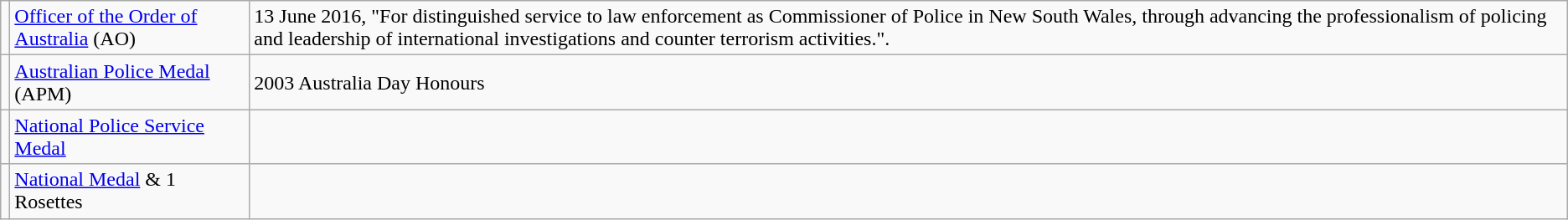<table class="wikitable">
<tr>
<td></td>
<td><a href='#'>Officer of the Order of Australia</a> (AO)</td>
<td>13 June 2016, "For distinguished service to law enforcement as Commissioner of Police in New South Wales, through advancing the professionalism of policing and leadership of international investigations and counter terrorism activities.".</td>
</tr>
<tr>
<td></td>
<td><a href='#'>Australian Police Medal</a> (APM)</td>
<td>2003 Australia Day Honours </td>
</tr>
<tr>
<td></td>
<td><a href='#'>National Police Service Medal</a></td>
<td></td>
</tr>
<tr>
<td></td>
<td><a href='#'>National Medal</a> & 1 Rosettes</td>
<td></td>
</tr>
</table>
